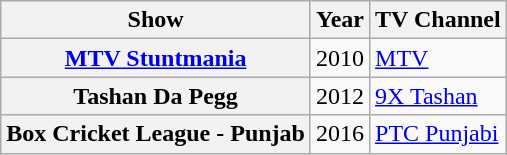<table class="wikitable plainrowheaders">
<tr>
<th>Show</th>
<th>Year</th>
<th>TV Channel</th>
</tr>
<tr>
<th><a href='#'>MTV Stuntmania</a></th>
<td>2010</td>
<td><a href='#'>MTV</a></td>
</tr>
<tr>
<th>Tashan Da Pegg </th>
<td>2012</td>
<td><a href='#'>9X Tashan</a></td>
</tr>
<tr>
<th>Box Cricket League - Punjab</th>
<td>2016</td>
<td><a href='#'>PTC Punjabi</a></td>
</tr>
</table>
